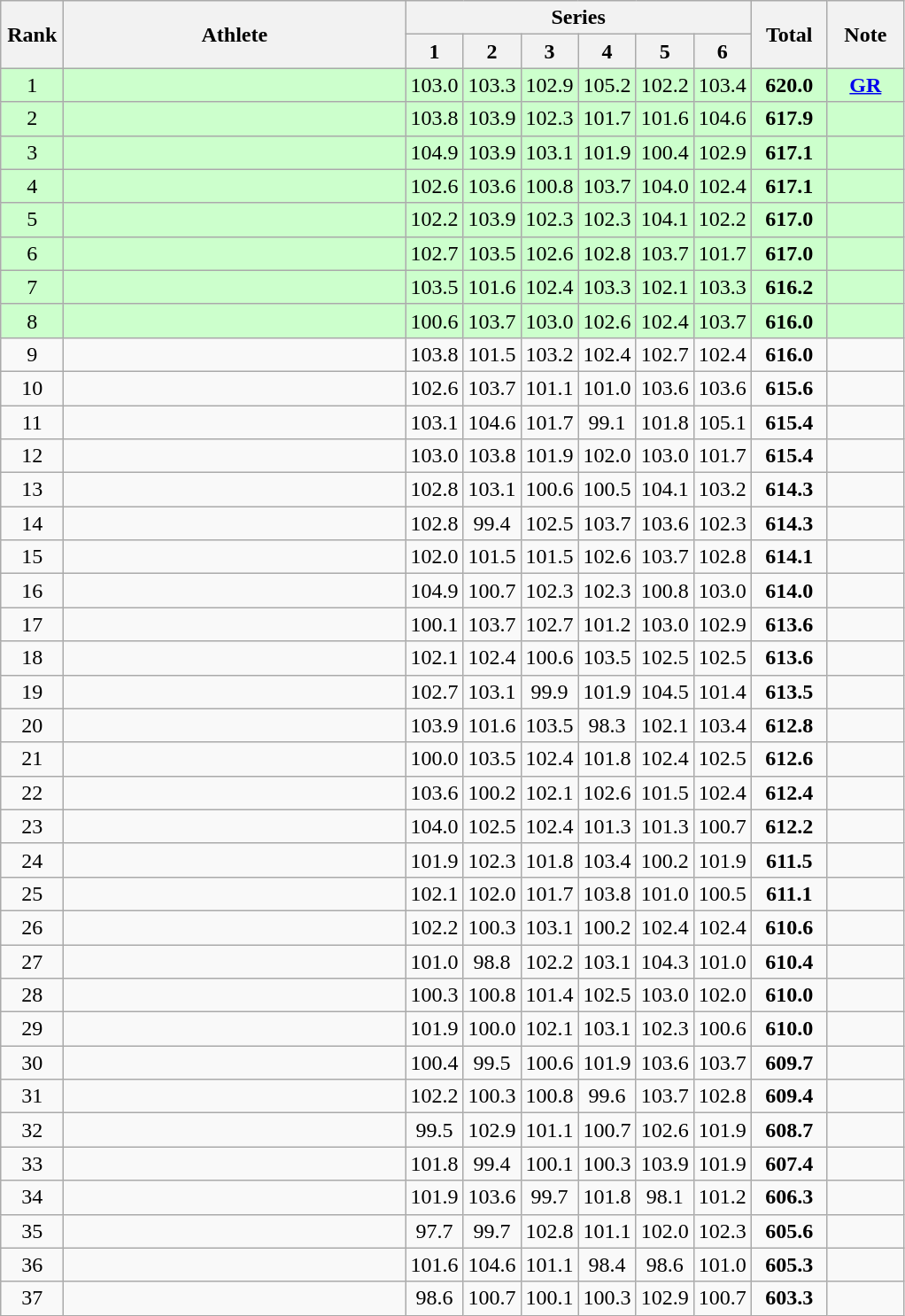<table class="wikitable" style="text-align:center">
<tr>
<th rowspan=2 width=40>Rank</th>
<th rowspan=2 width=250>Athlete</th>
<th colspan=6>Series</th>
<th rowspan=2 width=50>Total</th>
<th rowspan=2 width=50>Note</th>
</tr>
<tr>
<th width=30>1</th>
<th width=30>2</th>
<th width=30>3</th>
<th width=30>4</th>
<th width=30>5</th>
<th width=30>6</th>
</tr>
<tr bgcolor=ccffcc>
<td>1</td>
<td align=left></td>
<td>103.0</td>
<td>103.3</td>
<td>102.9</td>
<td>105.2</td>
<td>102.2</td>
<td>103.4</td>
<td><strong>620.0</strong></td>
<td><strong><a href='#'>GR</a></strong></td>
</tr>
<tr bgcolor=ccffcc>
<td>2</td>
<td align=left></td>
<td>103.8</td>
<td>103.9</td>
<td>102.3</td>
<td>101.7</td>
<td>101.6</td>
<td>104.6</td>
<td><strong>617.9</strong></td>
<td></td>
</tr>
<tr bgcolor=ccffcc>
<td>3</td>
<td align=left></td>
<td>104.9</td>
<td>103.9</td>
<td>103.1</td>
<td>101.9</td>
<td>100.4</td>
<td>102.9</td>
<td><strong>617.1</strong></td>
<td></td>
</tr>
<tr bgcolor=ccffcc>
<td>4</td>
<td align=left></td>
<td>102.6</td>
<td>103.6</td>
<td>100.8</td>
<td>103.7</td>
<td>104.0</td>
<td>102.4</td>
<td><strong>617.1</strong></td>
<td></td>
</tr>
<tr bgcolor=ccffcc>
<td>5</td>
<td align=left></td>
<td>102.2</td>
<td>103.9</td>
<td>102.3</td>
<td>102.3</td>
<td>104.1</td>
<td>102.2</td>
<td><strong>617.0</strong></td>
<td></td>
</tr>
<tr bgcolor=ccffcc>
<td>6</td>
<td align=left></td>
<td>102.7</td>
<td>103.5</td>
<td>102.6</td>
<td>102.8</td>
<td>103.7</td>
<td>101.7</td>
<td><strong>617.0</strong></td>
<td></td>
</tr>
<tr bgcolor=ccffcc>
<td>7</td>
<td align=left></td>
<td>103.5</td>
<td>101.6</td>
<td>102.4</td>
<td>103.3</td>
<td>102.1</td>
<td>103.3</td>
<td><strong>616.2</strong></td>
<td></td>
</tr>
<tr bgcolor=ccffcc>
<td>8</td>
<td align=left></td>
<td>100.6</td>
<td>103.7</td>
<td>103.0</td>
<td>102.6</td>
<td>102.4</td>
<td>103.7</td>
<td><strong>616.0</strong></td>
<td></td>
</tr>
<tr>
<td>9</td>
<td align=left></td>
<td>103.8</td>
<td>101.5</td>
<td>103.2</td>
<td>102.4</td>
<td>102.7</td>
<td>102.4</td>
<td><strong>616.0</strong></td>
<td></td>
</tr>
<tr>
<td>10</td>
<td align=left></td>
<td>102.6</td>
<td>103.7</td>
<td>101.1</td>
<td>101.0</td>
<td>103.6</td>
<td>103.6</td>
<td><strong>615.6</strong></td>
<td></td>
</tr>
<tr>
<td>11</td>
<td align=left></td>
<td>103.1</td>
<td>104.6</td>
<td>101.7</td>
<td>99.1</td>
<td>101.8</td>
<td>105.1</td>
<td><strong>615.4</strong></td>
<td></td>
</tr>
<tr>
<td>12</td>
<td align=left></td>
<td>103.0</td>
<td>103.8</td>
<td>101.9</td>
<td>102.0</td>
<td>103.0</td>
<td>101.7</td>
<td><strong>615.4</strong></td>
<td></td>
</tr>
<tr>
<td>13</td>
<td align=left></td>
<td>102.8</td>
<td>103.1</td>
<td>100.6</td>
<td>100.5</td>
<td>104.1</td>
<td>103.2</td>
<td><strong>614.3</strong></td>
<td></td>
</tr>
<tr>
<td>14</td>
<td align=left></td>
<td>102.8</td>
<td>99.4</td>
<td>102.5</td>
<td>103.7</td>
<td>103.6</td>
<td>102.3</td>
<td><strong>614.3</strong></td>
<td></td>
</tr>
<tr>
<td>15</td>
<td align=left></td>
<td>102.0</td>
<td>101.5</td>
<td>101.5</td>
<td>102.6</td>
<td>103.7</td>
<td>102.8</td>
<td><strong>614.1</strong></td>
<td></td>
</tr>
<tr>
<td>16</td>
<td align=left></td>
<td>104.9</td>
<td>100.7</td>
<td>102.3</td>
<td>102.3</td>
<td>100.8</td>
<td>103.0</td>
<td><strong>614.0</strong></td>
<td></td>
</tr>
<tr>
<td>17</td>
<td align=left></td>
<td>100.1</td>
<td>103.7</td>
<td>102.7</td>
<td>101.2</td>
<td>103.0</td>
<td>102.9</td>
<td><strong>613.6</strong></td>
<td></td>
</tr>
<tr>
<td>18</td>
<td align=left></td>
<td>102.1</td>
<td>102.4</td>
<td>100.6</td>
<td>103.5</td>
<td>102.5</td>
<td>102.5</td>
<td><strong>613.6</strong></td>
<td></td>
</tr>
<tr>
<td>19</td>
<td align=left></td>
<td>102.7</td>
<td>103.1</td>
<td>99.9</td>
<td>101.9</td>
<td>104.5</td>
<td>101.4</td>
<td><strong>613.5</strong></td>
<td></td>
</tr>
<tr>
<td>20</td>
<td align=left></td>
<td>103.9</td>
<td>101.6</td>
<td>103.5</td>
<td>98.3</td>
<td>102.1</td>
<td>103.4</td>
<td><strong>612.8</strong></td>
<td></td>
</tr>
<tr>
<td>21</td>
<td align=left></td>
<td>100.0</td>
<td>103.5</td>
<td>102.4</td>
<td>101.8</td>
<td>102.4</td>
<td>102.5</td>
<td><strong>612.6</strong></td>
<td></td>
</tr>
<tr>
<td>22</td>
<td align=left></td>
<td>103.6</td>
<td>100.2</td>
<td>102.1</td>
<td>102.6</td>
<td>101.5</td>
<td>102.4</td>
<td><strong>612.4</strong></td>
<td></td>
</tr>
<tr>
<td>23</td>
<td align=left></td>
<td>104.0</td>
<td>102.5</td>
<td>102.4</td>
<td>101.3</td>
<td>101.3</td>
<td>100.7</td>
<td><strong>612.2</strong></td>
<td></td>
</tr>
<tr>
<td>24</td>
<td align=left></td>
<td>101.9</td>
<td>102.3</td>
<td>101.8</td>
<td>103.4</td>
<td>100.2</td>
<td>101.9</td>
<td><strong>611.5</strong></td>
<td></td>
</tr>
<tr>
<td>25</td>
<td align=left></td>
<td>102.1</td>
<td>102.0</td>
<td>101.7</td>
<td>103.8</td>
<td>101.0</td>
<td>100.5</td>
<td><strong>611.1</strong></td>
<td></td>
</tr>
<tr>
<td>26</td>
<td align=left></td>
<td>102.2</td>
<td>100.3</td>
<td>103.1</td>
<td>100.2</td>
<td>102.4</td>
<td>102.4</td>
<td><strong>610.6</strong></td>
<td></td>
</tr>
<tr>
<td>27</td>
<td align=left></td>
<td>101.0</td>
<td>98.8</td>
<td>102.2</td>
<td>103.1</td>
<td>104.3</td>
<td>101.0</td>
<td><strong>610.4</strong></td>
<td></td>
</tr>
<tr>
<td>28</td>
<td align=left></td>
<td>100.3</td>
<td>100.8</td>
<td>101.4</td>
<td>102.5</td>
<td>103.0</td>
<td>102.0</td>
<td><strong>610.0</strong></td>
<td></td>
</tr>
<tr>
<td>29</td>
<td align=left></td>
<td>101.9</td>
<td>100.0</td>
<td>102.1</td>
<td>103.1</td>
<td>102.3</td>
<td>100.6</td>
<td><strong>610.0</strong></td>
<td></td>
</tr>
<tr>
<td>30</td>
<td align=left></td>
<td>100.4</td>
<td>99.5</td>
<td>100.6</td>
<td>101.9</td>
<td>103.6</td>
<td>103.7</td>
<td><strong>609.7</strong></td>
<td></td>
</tr>
<tr>
<td>31</td>
<td align=left></td>
<td>102.2</td>
<td>100.3</td>
<td>100.8</td>
<td>99.6</td>
<td>103.7</td>
<td>102.8</td>
<td><strong>609.4</strong></td>
<td></td>
</tr>
<tr>
<td>32</td>
<td align=left></td>
<td>99.5</td>
<td>102.9</td>
<td>101.1</td>
<td>100.7</td>
<td>102.6</td>
<td>101.9</td>
<td><strong>608.7</strong></td>
<td></td>
</tr>
<tr>
<td>33</td>
<td align=left></td>
<td>101.8</td>
<td>99.4</td>
<td>100.1</td>
<td>100.3</td>
<td>103.9</td>
<td>101.9</td>
<td><strong>607.4</strong></td>
<td></td>
</tr>
<tr>
<td>34</td>
<td align=left></td>
<td>101.9</td>
<td>103.6</td>
<td>99.7</td>
<td>101.8</td>
<td>98.1</td>
<td>101.2</td>
<td><strong>606.3</strong></td>
<td></td>
</tr>
<tr>
<td>35</td>
<td align=left></td>
<td>97.7</td>
<td>99.7</td>
<td>102.8</td>
<td>101.1</td>
<td>102.0</td>
<td>102.3</td>
<td><strong>605.6</strong></td>
<td></td>
</tr>
<tr>
<td>36</td>
<td align=left></td>
<td>101.6</td>
<td>104.6</td>
<td>101.1</td>
<td>98.4</td>
<td>98.6</td>
<td>101.0</td>
<td><strong>605.3</strong></td>
<td></td>
</tr>
<tr>
<td>37</td>
<td align=left></td>
<td>98.6</td>
<td>100.7</td>
<td>100.1</td>
<td>100.3</td>
<td>102.9</td>
<td>100.7</td>
<td><strong>603.3</strong></td>
<td></td>
</tr>
</table>
